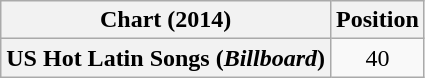<table class="wikitable sortable plainrowheaders" style="text-align:center">
<tr>
<th scope="col">Chart (2014)</th>
<th scope="col">Position</th>
</tr>
<tr>
<th scope="row">US Hot Latin Songs (<em>Billboard</em>)</th>
<td>40</td>
</tr>
</table>
